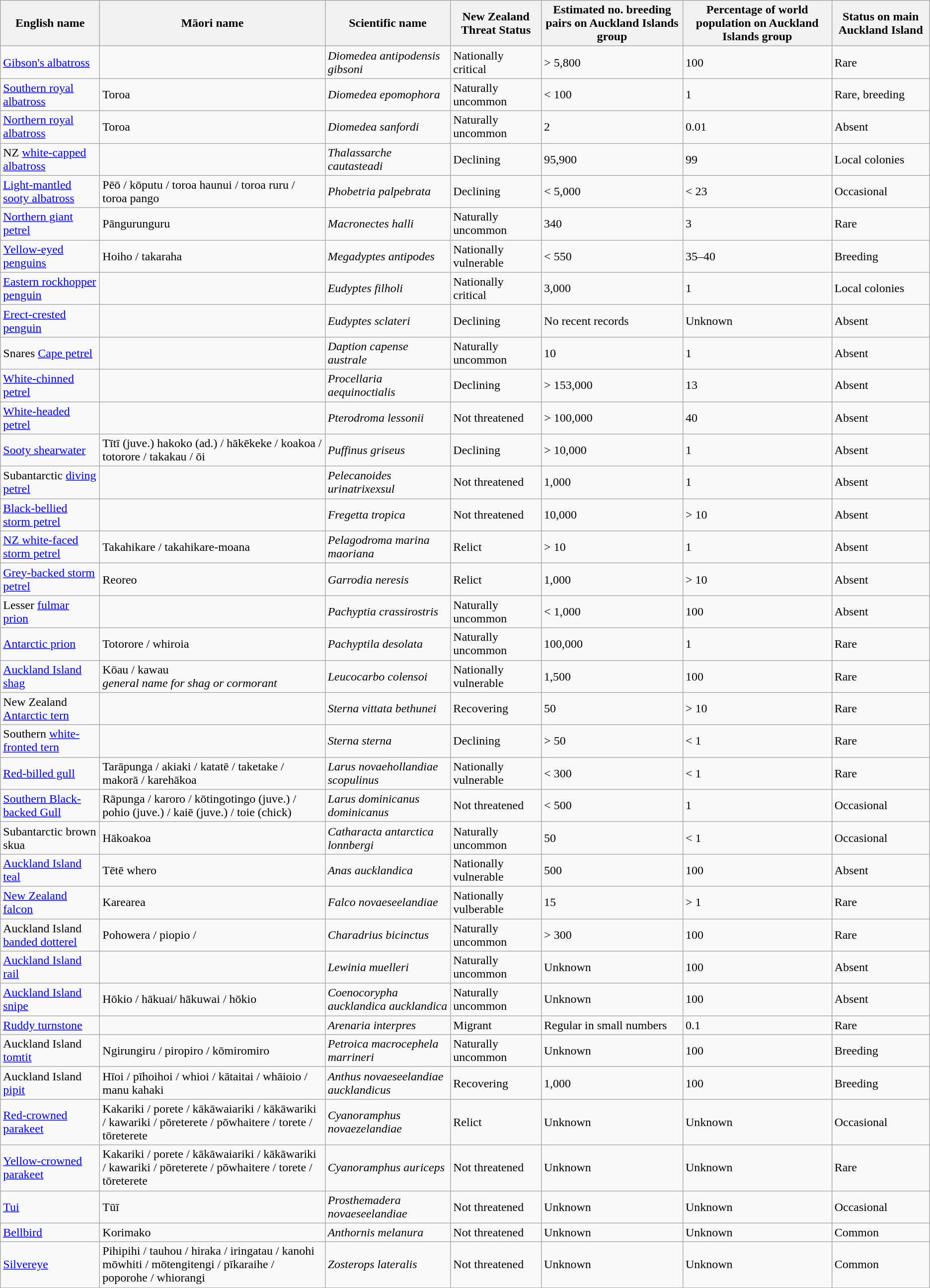<table class="wikitable sortable">
<tr>
<th>English name</th>
<th>Māori name</th>
<th>Scientific name</th>
<th>New Zealand Threat Status</th>
<th>Estimated no. breeding pairs on Auckland Islands group</th>
<th>Percentage of world population on Auckland Islands group</th>
<th>Status on main Auckland Island</th>
</tr>
<tr>
<td><a href='#'>Gibson's albatross</a></td>
<td></td>
<td><em>Diomedea antipodensis gibsoni</em></td>
<td>Nationally critical</td>
<td>> 5,800</td>
<td>100</td>
<td>Rare</td>
</tr>
<tr>
<td><a href='#'>Southern royal albatross</a></td>
<td>Toroa</td>
<td><em>Diomedea epomophora</em></td>
<td>Naturally uncommon</td>
<td>< 100</td>
<td>1</td>
<td>Rare, breeding</td>
</tr>
<tr>
<td><a href='#'>Northern royal albatross</a></td>
<td>Toroa</td>
<td><em>Diomedea sanfordi</em></td>
<td>Naturally uncommon</td>
<td>2</td>
<td> 0.01</td>
<td>Absent</td>
</tr>
<tr>
<td>NZ <a href='#'>white-capped albatross</a></td>
<td></td>
<td><em>Thalassarche cautasteadi</em></td>
<td>Declining</td>
<td>95,900</td>
<td> 99</td>
<td>Local colonies</td>
</tr>
<tr>
<td><a href='#'>Light-mantled sooty albatross</a></td>
<td>Pēō / kōputu / toroa haunui / toroa ruru / toroa pango</td>
<td><em>Phobetria palpebrata</em></td>
<td>Declining</td>
<td>< 5,000</td>
<td>< 23</td>
<td>Occasional</td>
</tr>
<tr>
<td><a href='#'>Northern giant petrel</a></td>
<td>Pāngurunguru</td>
<td><em>Macronectes halli</em></td>
<td>Naturally uncommon</td>
<td>340</td>
<td>3</td>
<td>Rare</td>
</tr>
<tr>
<td><a href='#'>Yellow-eyed penguins</a></td>
<td>Hoiho / takaraha</td>
<td><em>Megadyptes antipodes</em></td>
<td>Nationally vulnerable</td>
<td>< 550</td>
<td>35–40</td>
<td>Breeding</td>
</tr>
<tr>
<td><a href='#'>Eastern rockhopper penguin</a></td>
<td></td>
<td><em>Eudyptes filholi</em></td>
<td>Nationally critical</td>
<td> 3,000</td>
<td>1</td>
<td>Local colonies</td>
</tr>
<tr>
<td><a href='#'>Erect-crested penguin</a></td>
<td></td>
<td><em>Eudyptes sclateri</em></td>
<td>Declining</td>
<td>No recent records</td>
<td>Unknown</td>
<td>Absent</td>
</tr>
<tr>
<td>Snares <a href='#'>Cape petrel</a></td>
<td></td>
<td><em>Daption capense australe</em></td>
<td>Naturally uncommon</td>
<td> 10</td>
<td>1</td>
<td>Absent</td>
</tr>
<tr>
<td><a href='#'>White-chinned petrel</a></td>
<td></td>
<td><em>Procellaria aequinoctialis</em></td>
<td>Declining</td>
<td>> 153,000</td>
<td>13</td>
<td>Absent</td>
</tr>
<tr>
<td><a href='#'>White-headed petrel</a></td>
<td></td>
<td><em>Pterodroma lessonii</em></td>
<td>Not threatened</td>
<td>> 100,000</td>
<td>40</td>
<td>Absent</td>
</tr>
<tr>
<td><a href='#'>Sooty shearwater</a></td>
<td>Tītī (juve.) hakoko (ad.) / hākēkeke / koakoa / totorore / takakau / ōi</td>
<td><em>Puffinus griseus</em></td>
<td>Declining</td>
<td>> 10,000</td>
<td> 1</td>
<td>Absent</td>
</tr>
<tr>
<td>Subantarctic <a href='#'>diving petrel</a></td>
<td></td>
<td><em>Pelecanoides urinatrixexsul</em></td>
<td>Not threatened</td>
<td> 1,000</td>
<td> 1</td>
<td>Absent</td>
</tr>
<tr>
<td><a href='#'>Black-bellied storm petrel</a></td>
<td></td>
<td><em>Fregetta tropica</em></td>
<td>Not threatened</td>
<td> 10,000</td>
<td>> 10</td>
<td>Absent</td>
</tr>
<tr>
<td><a href='#'>NZ white-faced storm petrel</a></td>
<td>Takahikare / takahikare-moana</td>
<td><em>Pelagodroma marina maoriana</em></td>
<td>Relict</td>
<td>> 10</td>
<td> 1</td>
<td>Absent</td>
</tr>
<tr>
<td><a href='#'>Grey-backed storm petrel</a></td>
<td>Reoreo</td>
<td><em>Garrodia neresis</em></td>
<td>Relict</td>
<td> 1,000</td>
<td>> 10</td>
<td>Absent</td>
</tr>
<tr>
<td>Lesser <a href='#'>fulmar prion</a></td>
<td></td>
<td><em>Pachyptia crassirostris</em></td>
<td>Naturally uncommon</td>
<td>< 1,000</td>
<td>100</td>
<td>Absent</td>
</tr>
<tr>
<td><a href='#'>Antarctic prion</a></td>
<td>Totorore / whiroia</td>
<td><em>Pachyptila desolata</em></td>
<td>Naturally uncommon</td>
<td>100,000</td>
<td> 1</td>
<td>Rare</td>
</tr>
<tr>
<td><a href='#'>Auckland Island shag</a></td>
<td>Kōau / kawau<br><em>general name for shag or cormorant</em></td>
<td><em>Leucocarbo colensoi</em></td>
<td>Nationally vulnerable</td>
<td>1,500</td>
<td>100</td>
<td>Rare</td>
</tr>
<tr>
<td>New Zealand <a href='#'>Antarctic tern</a></td>
<td></td>
<td><em>Sterna vittata bethunei</em></td>
<td>Recovering</td>
<td> 50</td>
<td>> 10</td>
<td>Rare</td>
</tr>
<tr>
<td>Southern <a href='#'>white-fronted tern</a></td>
<td></td>
<td><em>Sterna sterna</em></td>
<td>Declining</td>
<td>> 50</td>
<td>< 1</td>
<td>Rare</td>
</tr>
<tr>
<td><a href='#'>Red-billed gull</a></td>
<td>Tarāpunga / akiaki / katatē / taketake / makorā / karehākoa</td>
<td><em>Larus novaehollandiae scopulinus</em></td>
<td>Nationally vulnerable</td>
<td>< 300</td>
<td>< 1</td>
<td>Rare</td>
</tr>
<tr>
<td><a href='#'>Southern Black-backed Gull</a></td>
<td>Rāpunga / karoro / kōtingotingo (juve.) / pohio (juve.) / kaiē (juve.) / toie (chick)</td>
<td><em>Larus dominicanus dominicanus</em></td>
<td>Not threatened</td>
<td>< 500</td>
<td> 1</td>
<td>Occasional</td>
</tr>
<tr>
<td>Subantarctic brown skua</td>
<td>Hākoakoa</td>
<td><em>Catharacta antarctica lonnbergi</em></td>
<td>Naturally uncommon</td>
<td> 50</td>
<td>< 1</td>
<td>Occasional</td>
</tr>
<tr>
<td><a href='#'>Auckland Island teal</a></td>
<td>Tētē whero</td>
<td><em>Anas aucklandica</em></td>
<td>Nationally vulnerable</td>
<td>500</td>
<td>100</td>
<td>Absent</td>
</tr>
<tr>
<td><a href='#'>New Zealand falcon</a></td>
<td>Karearea</td>
<td><em>Falco novaeseelandiae</em></td>
<td>Nationally vulberable</td>
<td> 15</td>
<td>> 1</td>
<td>Rare</td>
</tr>
<tr>
<td>Auckland Island <a href='#'>banded dotterel</a></td>
<td>Pohowera / piopio /</td>
<td><em>Charadrius bicinctus</em></td>
<td>Naturally uncommon</td>
<td>> 300</td>
<td>100</td>
<td>Rare</td>
</tr>
<tr>
<td><a href='#'>Auckland Island rail</a></td>
<td></td>
<td><em>Lewinia muelleri</em></td>
<td>Naturally uncommon</td>
<td>Unknown</td>
<td>100</td>
<td>Absent</td>
</tr>
<tr>
<td><a href='#'>Auckland Island snipe</a></td>
<td>Hōkio / hākuai/ hākuwai / hōkio</td>
<td><em>Coenocorypha aucklandica aucklandica</em></td>
<td>Naturally uncommon</td>
<td>Unknown</td>
<td>100</td>
<td>Absent</td>
</tr>
<tr>
<td><a href='#'>Ruddy turnstone</a></td>
<td></td>
<td><em>Arenaria interpres</em></td>
<td>Migrant</td>
<td>Regular in small numbers</td>
<td> 0.1</td>
<td>Rare</td>
</tr>
<tr>
<td>Auckland Island <a href='#'>tomtit</a></td>
<td>Ngirungiru / piropiro / kōmiromiro</td>
<td><em>Petroica macrocephela marrineri</em></td>
<td>Naturally uncommon</td>
<td>Unknown</td>
<td>100</td>
<td>Breeding</td>
</tr>
<tr>
<td>Auckland Island <a href='#'>pipit</a></td>
<td>Hīoi / pīhoihoi / whioi / kātaitai / whāioio / manu kahaki</td>
<td><em>Anthus novaeseelandiae aucklandicus</em></td>
<td>Recovering</td>
<td> 1,000</td>
<td>100</td>
<td>Breeding</td>
</tr>
<tr>
<td><a href='#'>Red-crowned parakeet</a></td>
<td>Kakariki / porete / kākāwaiariki / kākāwariki / kawariki / pōreterete / pōwhaitere / torete / tōreterete</td>
<td><em>Cyanoramphus novaezelandiae</em></td>
<td>Relict</td>
<td>Unknown</td>
<td>Unknown</td>
<td>Occasional</td>
</tr>
<tr>
<td><a href='#'>Yellow-crowned parakeet</a></td>
<td>Kakariki / porete / kākāwaiariki / kākāwariki / kawariki / pōreterete / pōwhaitere / torete / tōreterete</td>
<td><em>Cyanoramphus auriceps</em></td>
<td>Not threatened</td>
<td>Unknown</td>
<td>Unknown</td>
<td>Rare</td>
</tr>
<tr>
<td><a href='#'>Tui</a></td>
<td>Tūī</td>
<td><em>Prosthemadera novaeseelandiae</em></td>
<td>Not threatened</td>
<td>Unknown</td>
<td>Unknown</td>
<td>Occasional</td>
</tr>
<tr>
<td><a href='#'>Bellbird</a></td>
<td>Korimako</td>
<td><em>Anthornis melanura</em></td>
<td>Not threatened</td>
<td>Unknown</td>
<td>Unknown</td>
<td>Common</td>
</tr>
<tr>
<td><a href='#'>Silvereye</a></td>
<td>Pihipihi / tauhou / hiraka / iringatau / kanohi mōwhiti / mōtengitengi / pīkaraihe / poporohe / whiorangi</td>
<td><em>Zosterops lateralis</em></td>
<td>Not threatened</td>
<td>Unknown</td>
<td>Unknown</td>
<td>Common</td>
</tr>
</table>
